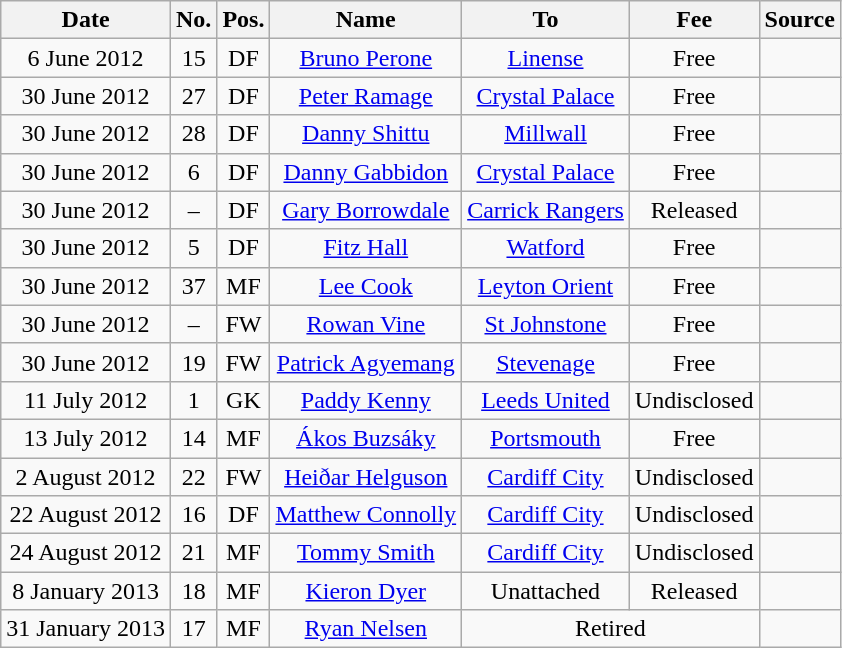<table class="wikitable" style="text-align:center">
<tr>
<th>Date</th>
<th>No.</th>
<th>Pos.</th>
<th>Name</th>
<th>To</th>
<th>Fee</th>
<th>Source</th>
</tr>
<tr>
<td>6 June 2012</td>
<td>15</td>
<td>DF</td>
<td> <a href='#'>Bruno Perone</a></td>
<td> <a href='#'>Linense</a></td>
<td>Free</td>
<td></td>
</tr>
<tr>
<td>30 June 2012</td>
<td>27</td>
<td>DF</td>
<td> <a href='#'>Peter Ramage</a></td>
<td> <a href='#'>Crystal Palace</a></td>
<td>Free</td>
<td></td>
</tr>
<tr>
<td>30 June 2012</td>
<td>28</td>
<td>DF</td>
<td> <a href='#'>Danny Shittu</a></td>
<td> <a href='#'>Millwall</a></td>
<td>Free</td>
<td></td>
</tr>
<tr>
<td>30 June 2012</td>
<td>6</td>
<td>DF</td>
<td> <a href='#'>Danny Gabbidon</a></td>
<td> <a href='#'>Crystal Palace</a></td>
<td>Free</td>
<td></td>
</tr>
<tr>
<td>30 June 2012</td>
<td>–</td>
<td>DF</td>
<td> <a href='#'>Gary Borrowdale</a></td>
<td> <a href='#'>Carrick Rangers</a></td>
<td>Released</td>
<td></td>
</tr>
<tr>
<td>30 June 2012</td>
<td>5</td>
<td>DF</td>
<td> <a href='#'>Fitz Hall</a></td>
<td> <a href='#'>Watford</a></td>
<td>Free</td>
<td></td>
</tr>
<tr>
<td>30 June 2012</td>
<td>37</td>
<td>MF</td>
<td> <a href='#'>Lee Cook</a></td>
<td> <a href='#'>Leyton Orient</a></td>
<td>Free</td>
<td></td>
</tr>
<tr>
<td>30 June 2012</td>
<td>–</td>
<td>FW</td>
<td> <a href='#'>Rowan Vine</a></td>
<td> <a href='#'>St Johnstone</a></td>
<td>Free</td>
<td></td>
</tr>
<tr>
<td>30 June 2012</td>
<td>19</td>
<td>FW</td>
<td> <a href='#'>Patrick Agyemang</a></td>
<td> <a href='#'>Stevenage</a></td>
<td>Free</td>
<td></td>
</tr>
<tr>
<td>11 July 2012</td>
<td>1</td>
<td>GK</td>
<td> <a href='#'>Paddy Kenny</a></td>
<td> <a href='#'>Leeds United</a></td>
<td>Undisclosed</td>
<td></td>
</tr>
<tr>
<td>13 July 2012</td>
<td>14</td>
<td>MF</td>
<td> <a href='#'>Ákos Buzsáky</a></td>
<td><a href='#'>Portsmouth</a></td>
<td>Free</td>
<td></td>
</tr>
<tr>
<td>2 August 2012</td>
<td>22</td>
<td>FW</td>
<td> <a href='#'>Heiðar Helguson</a></td>
<td> <a href='#'>Cardiff City</a></td>
<td>Undisclosed</td>
<td></td>
</tr>
<tr>
<td>22 August 2012</td>
<td>16</td>
<td>DF</td>
<td> <a href='#'>Matthew Connolly</a></td>
<td> <a href='#'>Cardiff City</a></td>
<td>Undisclosed</td>
<td></td>
</tr>
<tr>
<td>24 August 2012</td>
<td>21</td>
<td>MF</td>
<td> <a href='#'>Tommy Smith</a></td>
<td> <a href='#'>Cardiff City</a></td>
<td>Undisclosed</td>
<td></td>
</tr>
<tr>
<td>8 January 2013</td>
<td>18</td>
<td>MF</td>
<td> <a href='#'>Kieron Dyer</a></td>
<td>Unattached</td>
<td>Released</td>
<td></td>
</tr>
<tr>
<td>31 January 2013</td>
<td>17</td>
<td>MF</td>
<td> <a href='#'>Ryan Nelsen</a></td>
<td colspan=2>Retired</td>
<td></td>
</tr>
</table>
